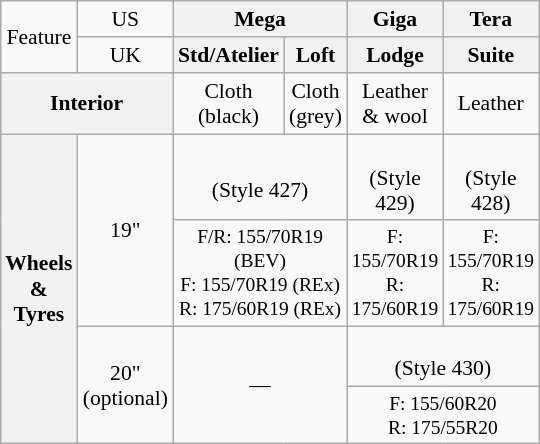<table class="wikitable" style="float:right;font-size:90%;text-align:center;width:25em">
<tr>
<td rowspan=2>Feature</td>
<td>US</td>
<th colspan=2>Mega</th>
<th>Giga</th>
<th>Tera</th>
</tr>
<tr>
<td>UK</td>
<th>Std/Atelier</th>
<th>Loft</th>
<th>Lodge</th>
<th>Suite</th>
</tr>
<tr>
<th colspan=2>Interior</th>
<td>Cloth (black)</td>
<td>Cloth (grey)</td>
<td>Leather & wool</td>
<td>Leather</td>
</tr>
<tr>
<th rowspan=4>Wheels &<br>Tyres</th>
<td rowspan=2>19"</td>
<td colspan=2><br>(Style 427)</td>
<td><br>(Style 429)</td>
<td><br>(Style 428)</td>
</tr>
<tr style="font-size:90%;">
<td colspan=2>F/R: 155/70R19 (BEV)<br>F: 155/70R19 (REx)<br>R: 175/60R19 (REx)</td>
<td>F: 155/70R19<br>R: 175/60R19</td>
<td>F: 155/70R19<br>R: 175/60R19</td>
</tr>
<tr>
<td rowspan=2>20" (optional)</td>
<td colspan=2 rowspan=2>—</td>
<td colspan=2><br>(Style 430)</td>
</tr>
<tr style="font-size:90%;">
<td colspan=2>F: 155/60R20<br>R: 175/55R20</td>
</tr>
</table>
